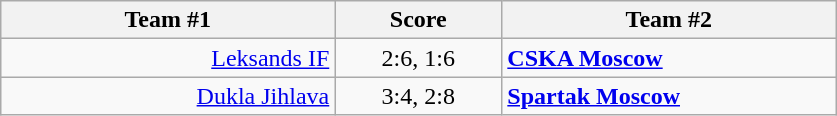<table class="wikitable" style="text-align: center;">
<tr>
<th width=22%>Team #1</th>
<th width=11%>Score</th>
<th width=22%>Team #2</th>
</tr>
<tr>
<td style="text-align: right;"><a href='#'>Leksands IF</a> </td>
<td>2:6, 1:6</td>
<td style="text-align: left;"> <strong><a href='#'>CSKA Moscow</a></strong></td>
</tr>
<tr>
<td style="text-align: right;"><a href='#'>Dukla Jihlava</a> </td>
<td>3:4, 2:8</td>
<td style="text-align: left;"> <strong><a href='#'>Spartak Moscow</a></strong></td>
</tr>
</table>
